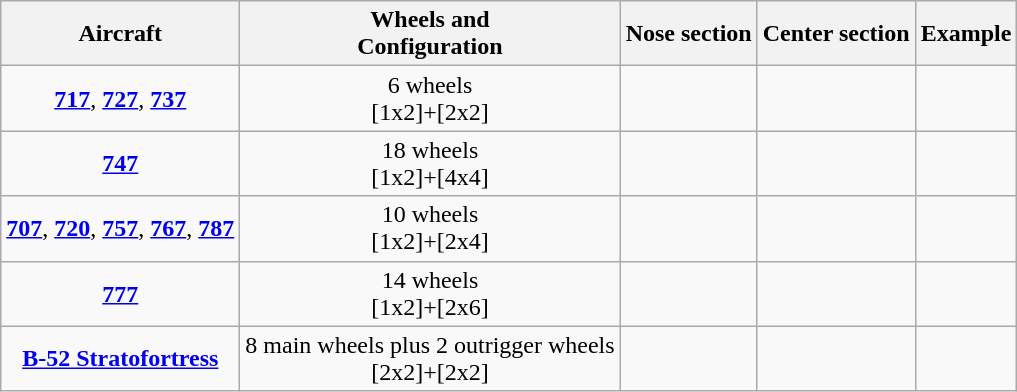<table class="wikitable" style="text-align:center" style="background:white" | border="0">
<tr>
<th>Aircraft</th>
<th>Wheels and<br>Configuration</th>
<th>Nose section</th>
<th>Center section</th>
<th>Example</th>
</tr>
<tr>
<td><strong><a href='#'>717</a></strong>, <strong><a href='#'>727</a></strong>, <strong><a href='#'>737</a></strong></td>
<td>6 wheels<br>[1x2]+[2x2]</td>
<td></td>
<td></td>
<td></td>
</tr>
<tr>
<td><strong><a href='#'>747</a></strong></td>
<td>18 wheels<br>[1x2]+[4x4]</td>
<td></td>
<td></td>
<td></td>
</tr>
<tr>
<td><strong><a href='#'>707</a></strong>, <strong><a href='#'>720</a></strong>, <strong><a href='#'>757</a></strong>, <strong><a href='#'>767</a></strong>, <strong><a href='#'>787</a></strong></td>
<td>10 wheels<br>[1x2]+[2x4]</td>
<td></td>
<td></td>
<td></td>
</tr>
<tr>
<td><strong><a href='#'>777</a></strong></td>
<td>14 wheels<br>[1x2]+[2x6]</td>
<td></td>
<td></td>
<td></td>
</tr>
<tr>
<td><strong><a href='#'>B-52 Stratofortress</a></strong></td>
<td>8 main wheels plus 2 outrigger wheels<br>[2x2]+[2x2]</td>
<td></td>
<td></td>
<td></td>
</tr>
</table>
